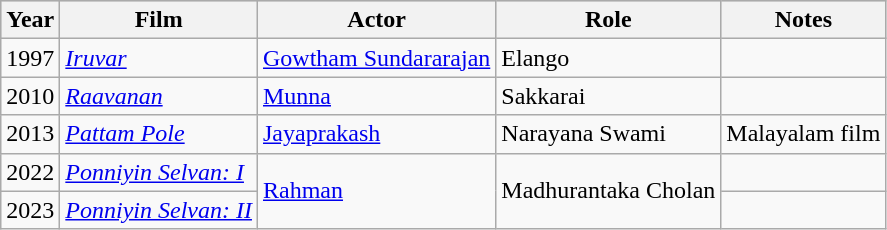<table class="wikitable">
<tr style="background:#ccc; text-align:center;">
<th>Year</th>
<th>Film</th>
<th>Actor</th>
<th>Role</th>
<th>Notes</th>
</tr>
<tr>
<td>1997</td>
<td><em><a href='#'>Iruvar</a></em></td>
<td><a href='#'>Gowtham Sundararajan</a></td>
<td>Elango</td>
<td></td>
</tr>
<tr>
<td>2010</td>
<td><em><a href='#'>Raavanan</a></em></td>
<td><a href='#'>Munna</a></td>
<td>Sakkarai</td>
<td></td>
</tr>
<tr>
<td>2013</td>
<td><em><a href='#'>Pattam Pole</a></em></td>
<td><a href='#'>Jayaprakash</a></td>
<td>Narayana Swami</td>
<td>Malayalam film</td>
</tr>
<tr>
<td>2022</td>
<td><em><a href='#'>Ponniyin Selvan: I</a></em></td>
<td rowspan="2"><a href='#'>Rahman</a></td>
<td rowspan="2">Madhurantaka Cholan</td>
<td></td>
</tr>
<tr>
<td>2023</td>
<td><em><a href='#'>Ponniyin Selvan: II</a></em></td>
<td></td>
</tr>
</table>
